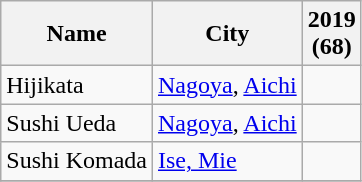<table class="wikitable sortable">
<tr>
<th>Name</th>
<th>City</th>
<th>2019<br>(68)</th>
</tr>
<tr>
<td>Hijikata<br></td>
<td><a href='#'>Nagoya</a>, <a href='#'>Aichi</a></td>
<td></td>
</tr>
<tr>
<td>Sushi Ueda<br></td>
<td><a href='#'>Nagoya</a>, <a href='#'>Aichi</a></td>
<td></td>
</tr>
<tr>
<td>Sushi Komada<br></td>
<td><a href='#'>Ise, Mie</a></td>
<td></td>
</tr>
<tr>
</tr>
</table>
